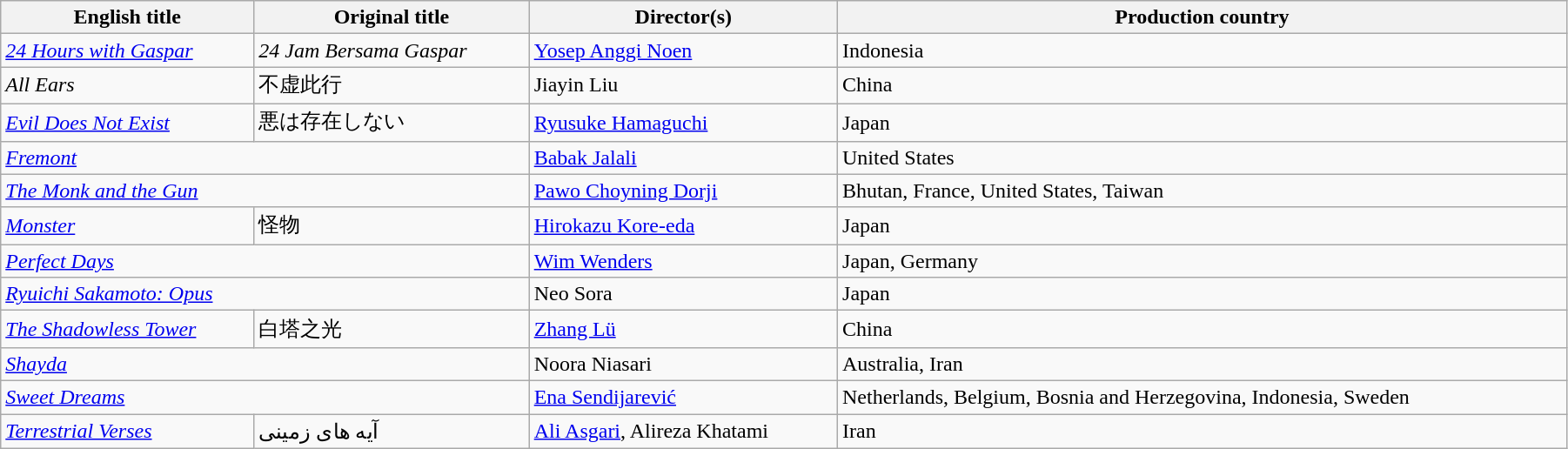<table class="wikitable" style="width:95%; margin-bottom:2px">
<tr>
<th>English title</th>
<th>Original title</th>
<th>Director(s)</th>
<th>Production country</th>
</tr>
<tr>
<td><em><a href='#'>24 Hours with Gaspar</a></em></td>
<td><em>24 Jam Bersama Gaspar</em></td>
<td><a href='#'>Yosep Anggi Noen</a></td>
<td>Indonesia</td>
</tr>
<tr>
<td><em>All Ears</em></td>
<td>不虚此行</td>
<td>Jiayin Liu</td>
<td>China</td>
</tr>
<tr>
<td><em><a href='#'>Evil Does Not Exist</a></em></td>
<td>悪は存在しない</td>
<td><a href='#'>Ryusuke Hamaguchi</a></td>
<td>Japan</td>
</tr>
<tr>
<td colspan="2"><em><a href='#'>Fremont</a></em></td>
<td><a href='#'>Babak Jalali</a></td>
<td>United States</td>
</tr>
<tr>
<td colspan="2"><em><a href='#'>The Monk and the Gun</a></em></td>
<td><a href='#'>Pawo Choyning Dorji</a></td>
<td>Bhutan, France, United States, Taiwan</td>
</tr>
<tr>
<td><em><a href='#'>Monster</a></em></td>
<td>怪物</td>
<td><a href='#'>Hirokazu Kore-eda</a></td>
<td>Japan</td>
</tr>
<tr>
<td colspan="2"><em><a href='#'>Perfect Days</a></em></td>
<td><a href='#'>Wim Wenders</a></td>
<td>Japan, Germany</td>
</tr>
<tr>
<td colspan="2"><em><a href='#'>Ryuichi Sakamoto: Opus</a></em></td>
<td>Neo Sora</td>
<td>Japan</td>
</tr>
<tr>
<td><em><a href='#'>The Shadowless Tower</a></em></td>
<td>白塔之光</td>
<td><a href='#'>Zhang Lü</a></td>
<td>China</td>
</tr>
<tr>
<td colspan="2"><em><a href='#'>Shayda</a></em></td>
<td>Noora Niasari</td>
<td>Australia, Iran</td>
</tr>
<tr>
<td colspan="2"><em><a href='#'>Sweet Dreams</a></em></td>
<td><a href='#'>Ena Sendijarević</a></td>
<td>Netherlands, Belgium, Bosnia and Herzegovina, Indonesia, Sweden</td>
</tr>
<tr>
<td><em><a href='#'>Terrestrial Verses</a></em></td>
<td>آیه های زمینی</td>
<td><a href='#'>Ali Asgari</a>, Alireza Khatami</td>
<td>Iran</td>
</tr>
</table>
